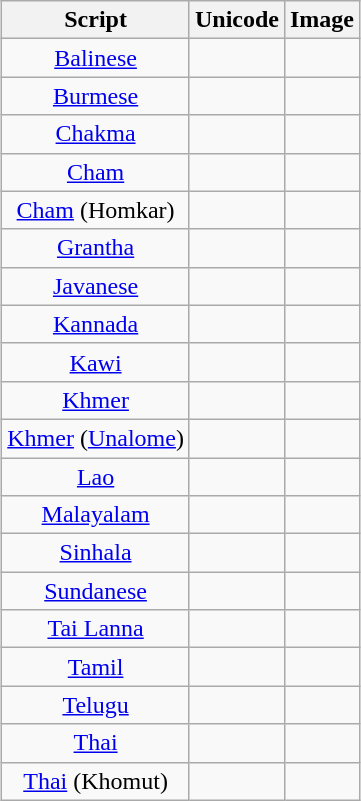<table class="wikitable" style="text-align: center; margin: 10pt;">
<tr>
<th>Script</th>
<th>Unicode</th>
<th>Image</th>
</tr>
<tr>
<td><a href='#'>Balinese</a></td>
<td></td>
<td></td>
</tr>
<tr>
<td><a href='#'>Burmese</a></td>
<td></td>
<td></td>
</tr>
<tr>
<td><a href='#'>Chakma</a></td>
<td></td>
<td></td>
</tr>
<tr>
<td><a href='#'>Cham</a></td>
<td></td>
<td></td>
</tr>
<tr>
<td><a href='#'>Cham</a> (Homkar)</td>
<td></td>
<td></td>
</tr>
<tr>
<td><a href='#'>Grantha</a></td>
<td></td>
<td></td>
</tr>
<tr>
<td><a href='#'>Javanese</a></td>
<td></td>
<td></td>
</tr>
<tr>
<td><a href='#'>Kannada</a></td>
<td></td>
<td></td>
</tr>
<tr>
<td><a href='#'>Kawi</a></td>
<td></td>
<td></td>
</tr>
<tr>
<td><a href='#'>Khmer</a></td>
<td></td>
<td></td>
</tr>
<tr>
<td><a href='#'>Khmer</a> (<a href='#'>Unalome</a>)</td>
<td></td>
<td></td>
</tr>
<tr>
<td><a href='#'>Lao</a></td>
<td></td>
<td></td>
</tr>
<tr>
<td><a href='#'>Malayalam</a></td>
<td></td>
<td></td>
</tr>
<tr>
<td><a href='#'>Sinhala</a></td>
<td></td>
<td></td>
</tr>
<tr>
<td><a href='#'>Sundanese</a></td>
<td></td>
<td></td>
</tr>
<tr>
<td><a href='#'>Tai Lanna</a></td>
<td></td>
<td></td>
</tr>
<tr>
<td><a href='#'>Tamil</a></td>
<td></td>
<td></td>
</tr>
<tr>
<td><a href='#'>Telugu</a></td>
<td></td>
<td></td>
</tr>
<tr>
<td><a href='#'>Thai</a></td>
<td></td>
<td></td>
</tr>
<tr>
<td><a href='#'>Thai</a> (Khomut)</td>
<td></td>
<td></td>
</tr>
</table>
